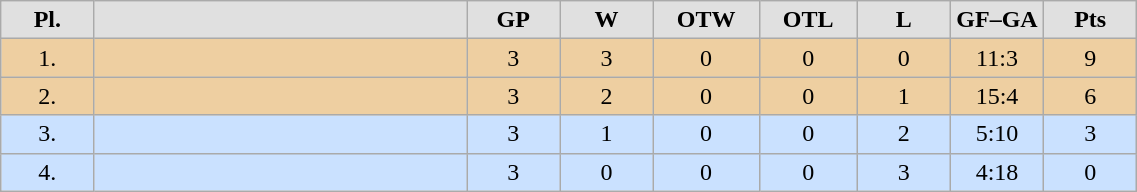<table class="wikitable" width="60%">
<tr style="font-weight:bold; background-color:#e0e0e0;" align="center" |>
<td width="5%">Pl.</td>
<td width="20%"></td>
<td width="5%">GP</td>
<td width="5%">W</td>
<td width="5%">OTW</td>
<td width="5%">OTL</td>
<td width="5%">L</td>
<td width="5%">GF–GA</td>
<td width="5%">Pts</td>
</tr>
<tr align="center" bgcolor="#EECFA1">
<td>1.</td>
<td align="left"></td>
<td>3</td>
<td>3</td>
<td>0</td>
<td>0</td>
<td>0</td>
<td>11:3</td>
<td>9</td>
</tr>
<tr align="center" bgcolor="#EECFA1">
<td>2.</td>
<td align="left"></td>
<td>3</td>
<td>2</td>
<td>0</td>
<td>0</td>
<td>1</td>
<td>15:4</td>
<td>6</td>
</tr>
<tr align="center" bgcolor="#CAE1FF">
<td>3.</td>
<td align="left"></td>
<td>3</td>
<td>1</td>
<td>0</td>
<td>0</td>
<td>2</td>
<td>5:10</td>
<td>3</td>
</tr>
<tr align="center" bgcolor="#CAE1FF">
<td>4.</td>
<td align="left"></td>
<td>3</td>
<td>0</td>
<td>0</td>
<td>0</td>
<td>3</td>
<td>4:18</td>
<td>0</td>
</tr>
</table>
